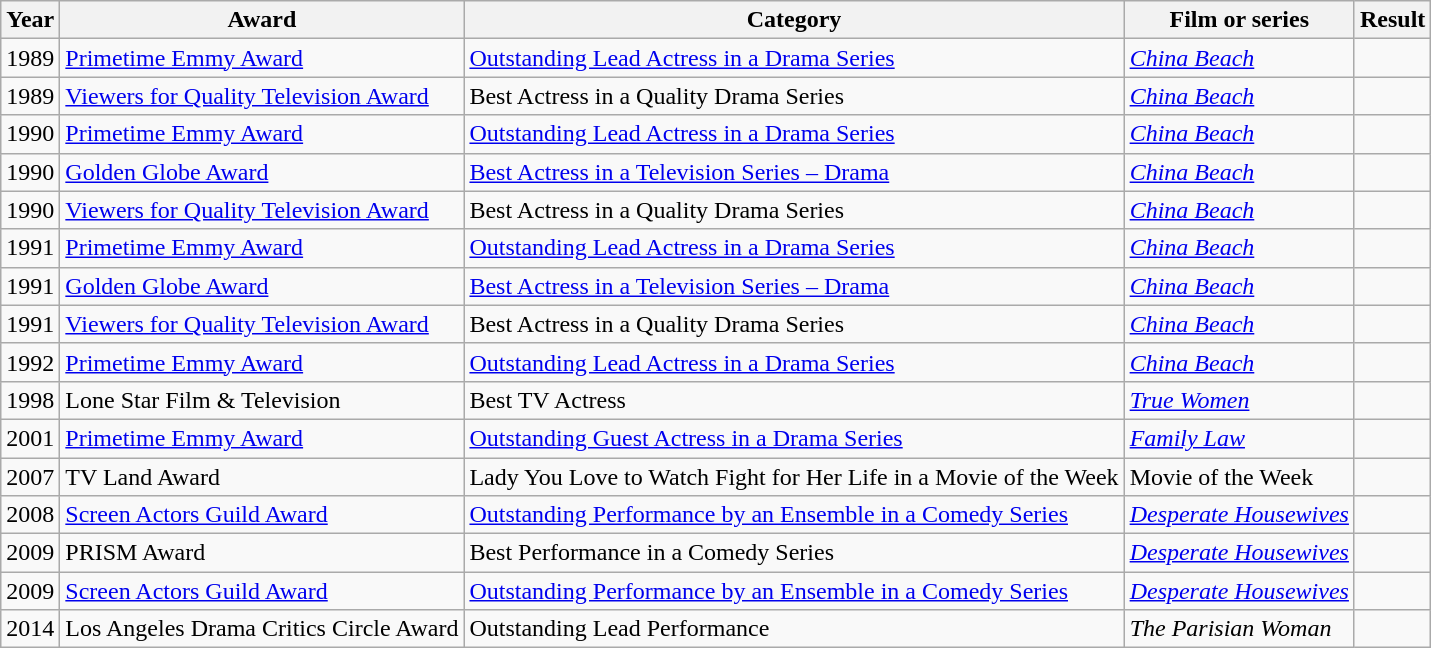<table class="wikitable sortable">
<tr>
<th>Year</th>
<th>Award</th>
<th>Category</th>
<th>Film or series</th>
<th>Result</th>
</tr>
<tr>
<td>1989</td>
<td><a href='#'>Primetime Emmy Award</a></td>
<td><a href='#'>Outstanding Lead Actress in a Drama Series</a></td>
<td><em><a href='#'>China Beach</a></em></td>
<td></td>
</tr>
<tr>
<td>1989</td>
<td><a href='#'>Viewers for Quality Television Award</a></td>
<td>Best Actress in a Quality Drama Series</td>
<td><em><a href='#'>China Beach</a></em></td>
<td></td>
</tr>
<tr>
<td>1990</td>
<td><a href='#'>Primetime Emmy Award</a></td>
<td><a href='#'>Outstanding Lead Actress in a Drama Series</a></td>
<td><em><a href='#'>China Beach</a></em></td>
<td></td>
</tr>
<tr>
<td>1990</td>
<td><a href='#'>Golden Globe Award</a></td>
<td><a href='#'>Best Actress in a Television Series – Drama</a></td>
<td><em><a href='#'>China Beach</a></em></td>
<td></td>
</tr>
<tr>
<td>1990</td>
<td><a href='#'>Viewers for Quality Television Award</a></td>
<td>Best Actress in a Quality Drama Series</td>
<td><em><a href='#'>China Beach</a></em></td>
<td></td>
</tr>
<tr>
<td>1991</td>
<td><a href='#'>Primetime Emmy Award</a></td>
<td><a href='#'>Outstanding Lead Actress in a Drama Series</a></td>
<td><em><a href='#'>China Beach</a></em></td>
<td></td>
</tr>
<tr>
<td>1991</td>
<td><a href='#'>Golden Globe Award</a></td>
<td><a href='#'>Best Actress in a Television Series – Drama</a></td>
<td><em><a href='#'>China Beach</a></em></td>
<td></td>
</tr>
<tr>
<td>1991</td>
<td><a href='#'>Viewers for Quality Television Award</a></td>
<td>Best Actress in a Quality Drama Series</td>
<td><em><a href='#'>China Beach</a></em></td>
<td></td>
</tr>
<tr>
<td>1992</td>
<td><a href='#'>Primetime Emmy Award</a></td>
<td><a href='#'>Outstanding Lead Actress in a Drama Series</a></td>
<td><em><a href='#'>China Beach</a></em></td>
<td></td>
</tr>
<tr>
<td>1998</td>
<td>Lone Star Film & Television</td>
<td>Best TV Actress</td>
<td><em><a href='#'>True Women</a></em></td>
<td></td>
</tr>
<tr>
<td>2001</td>
<td><a href='#'>Primetime Emmy Award</a></td>
<td><a href='#'>Outstanding Guest Actress in a Drama Series</a></td>
<td><em><a href='#'>Family Law</a></em></td>
<td></td>
</tr>
<tr>
<td>2007</td>
<td>TV Land Award</td>
<td>Lady You Love to Watch Fight for Her Life in a Movie of the Week</td>
<td>Movie of the Week</td>
<td></td>
</tr>
<tr>
<td>2008</td>
<td><a href='#'>Screen Actors Guild Award</a></td>
<td><a href='#'>Outstanding Performance by an Ensemble in a Comedy Series</a></td>
<td><em><a href='#'>Desperate Housewives</a></em></td>
<td></td>
</tr>
<tr>
<td>2009</td>
<td>PRISM Award</td>
<td>Best Performance in a Comedy Series</td>
<td><em><a href='#'>Desperate Housewives</a></em></td>
<td></td>
</tr>
<tr>
<td>2009</td>
<td><a href='#'>Screen Actors Guild Award</a></td>
<td><a href='#'>Outstanding Performance by an Ensemble in a Comedy Series</a></td>
<td><em><a href='#'>Desperate Housewives</a></em></td>
<td></td>
</tr>
<tr>
<td>2014</td>
<td>Los Angeles Drama Critics Circle Award</td>
<td>Outstanding Lead Performance</td>
<td><em>The Parisian Woman</em></td>
<td></td>
</tr>
</table>
